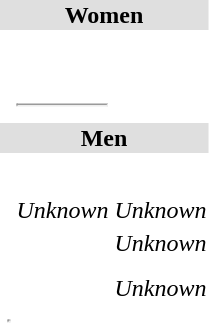<table>
<tr style="background:#dfdfdf;">
<td colspan="4" style="text-align:center;"><strong>Women</strong></td>
</tr>
<tr>
<th scope=row style="text-align:left"></th>
<td> <br></td>
<td> <br></td>
<td> <br></td>
</tr>
<tr>
<th scope=row style="text-align:left"></th>
<td></td>
<td></td>
<td></td>
</tr>
<tr>
<th scope=row style="text-align:left"></th>
<td></td>
<td></td>
<td></td>
</tr>
<tr>
<th scope=row style="text-align:left"></th>
<td></td>
<td></td>
<td></td>
</tr>
<tr>
<th scope=row style="text-align:left"></th>
<td></td>
<td></td>
<td></td>
</tr>
<tr>
<th scope=row style="text-align:left"></th>
<td></td>
<td><hr></td>
<td></td>
</tr>
<tr style="background:#dfdfdf;">
<td colspan="4" style="text-align:center;"><strong>Men</strong></td>
</tr>
<tr>
<th scope=row style="text-align:left"></th>
<td> <br></td>
<td> <br></td>
<td> <br></td>
</tr>
<tr>
<th scope=row style="text-align:left"></th>
<td></td>
<td></td>
<td></td>
</tr>
<tr>
<th scope=row style="text-align:left"></th>
<td></td>
<td><em>Unknown</em></td>
<td><em>Unknown</em></td>
</tr>
<tr>
<th scope=row style="text-align:left"></th>
<td></td>
<td></td>
<td> <em>Unknown</em></td>
</tr>
<tr>
<th scope=row style="text-align:left"></th>
<td></td>
<td></td>
<td></td>
</tr>
<tr>
<th scope=row style="text-align:left"></th>
<td></td>
<td></td>
<td></td>
</tr>
<tr>
<th scope=row style="text-align:left"></th>
<td></td>
<td></td>
<td> <em>Unknown</em></td>
</tr>
<tr>
<th scope=row style="text-align:left"></th>
<td><hr></td>
<td></td>
<td></td>
</tr>
</table>
